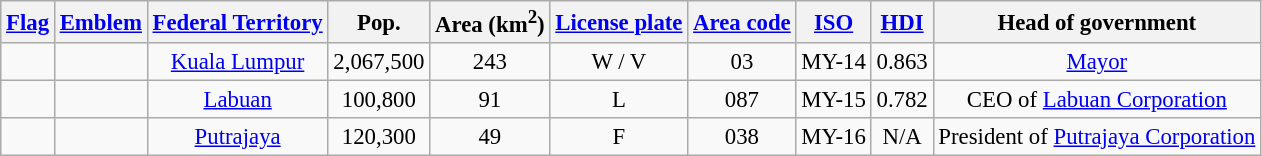<table class="wikitable noresize sortable" style="text-align:center; font-size:95%">
<tr>
<th class="unsortable"><a href='#'>Flag</a></th>
<th class="unsortable"><a href='#'>Emblem</a></th>
<th><a href='#'>Federal Territory</a></th>
<th>Pop.</th>
<th>Area (km<sup>2</sup>)</th>
<th><a href='#'>License plate</a></th>
<th><a href='#'>Area code</a></th>
<th><a href='#'>ISO</a></th>
<th><a href='#'>HDI</a></th>
<th>Head of government</th>
</tr>
<tr>
<td></td>
<td></td>
<td><a href='#'>Kuala Lumpur</a></td>
<td>2,067,500</td>
<td>243</td>
<td>W / V</td>
<td>03</td>
<td align="right">MY-14</td>
<td>0.863</td>
<td><a href='#'>Mayor</a></td>
</tr>
<tr>
<td></td>
<td></td>
<td><a href='#'>Labuan</a></td>
<td>100,800</td>
<td>91</td>
<td>L</td>
<td>087</td>
<td align="right">MY-15</td>
<td>0.782</td>
<td>CEO of <a href='#'>Labuan Corporation</a></td>
</tr>
<tr>
<td></td>
<td></td>
<td><a href='#'>Putrajaya</a></td>
<td>120,300</td>
<td>49</td>
<td>F</td>
<td>038</td>
<td align="right">MY-16</td>
<td>N/A</td>
<td>President of <a href='#'>Putrajaya Corporation</a></td>
</tr>
</table>
